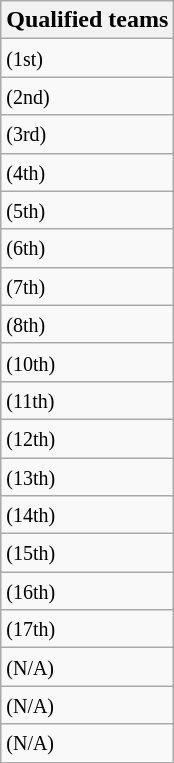<table class="wikitable">
<tr>
<th>Qualified teams</th>
</tr>
<tr>
<td> <small>(1st)</small></td>
</tr>
<tr>
<td> <small>(2nd)</small></td>
</tr>
<tr>
<td> <small>(3rd)</small></td>
</tr>
<tr>
<td> <small>(4th)</small></td>
</tr>
<tr>
<td> <small>(5th)</small></td>
</tr>
<tr>
<td> <small>(6th)</small></td>
</tr>
<tr>
<td> <small>(7th)</small></td>
</tr>
<tr>
<td> <small>(8th)</small></td>
</tr>
<tr>
<td> <small>(10th)</small></td>
</tr>
<tr>
<td> <small>(11th)</small></td>
</tr>
<tr>
<td> <small>(12th)</small></td>
</tr>
<tr>
<td> <small>(13th)</small></td>
</tr>
<tr>
<td> <small>(14th)</small></td>
</tr>
<tr>
<td> <small>(15th)</small></td>
</tr>
<tr>
<td> <small>(16th)</small></td>
</tr>
<tr>
<td> <small>(17th)</small></td>
</tr>
<tr>
<td> <small>(N/A)</small></td>
</tr>
<tr>
<td> <small>(N/A)</small></td>
</tr>
<tr>
<td> <small>(N/A)</small></td>
</tr>
</table>
